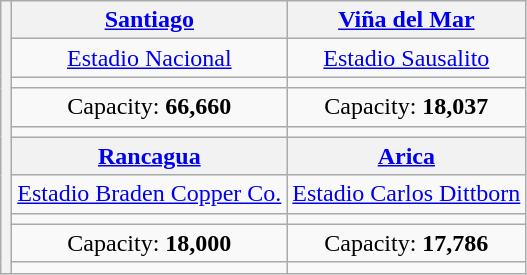<table class="wikitable" style="text-align:center">
<tr>
<th rowspan=10><br></th>
<th><a href='#'>Santiago</a></th>
<th><a href='#'>Viña del Mar</a></th>
</tr>
<tr>
<td><a href='#'>Estadio Nacional</a></td>
<td><a href='#'>Estadio Sausalito</a></td>
</tr>
<tr>
<td></td>
<td></td>
</tr>
<tr>
<td>Capacity: <strong>66,660</strong></td>
<td>Capacity: <strong>18,037</strong></td>
</tr>
<tr>
<td></td>
<td></td>
</tr>
<tr>
<th><a href='#'>Rancagua</a></th>
<th><a href='#'>Arica</a></th>
</tr>
<tr>
<td><a href='#'>Estadio Braden Copper Co.</a></td>
<td><a href='#'>Estadio Carlos Dittborn</a></td>
</tr>
<tr>
<td></td>
<td></td>
</tr>
<tr>
<td>Capacity: <strong>18,000</strong></td>
<td>Capacity: <strong>17,786</strong></td>
</tr>
<tr>
<td></td>
<td></td>
</tr>
</table>
